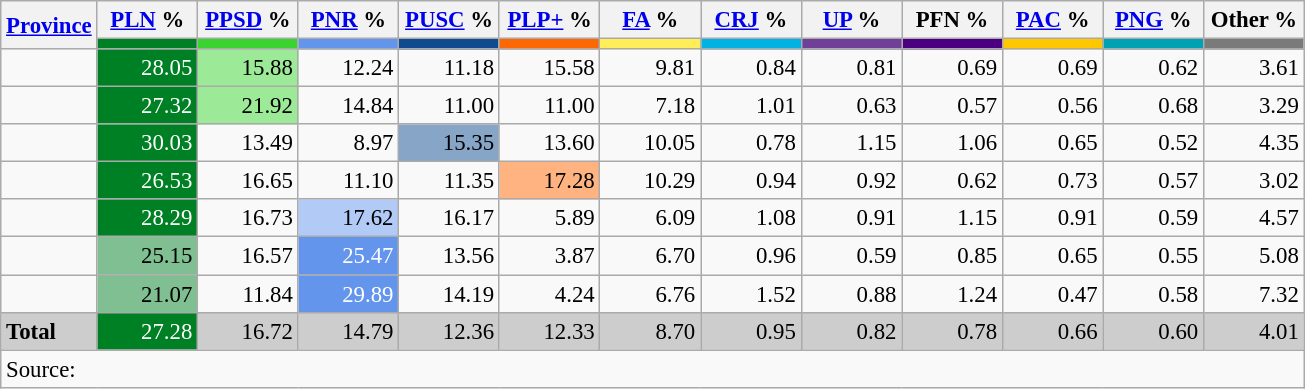<table class="wikitable sortable" style="text-align:right; font-size:95%">
<tr>
<th rowspan=2><a href='#'>Province</a></th>
<th width=60px><a href='#'>PLN</a> %</th>
<th width=60px><a href='#'>PPSD</a> %</th>
<th width=60px><a href='#'>PNR</a> %</th>
<th width=60px><a href='#'>PUSC</a> %</th>
<th width=60px><a href='#'>PLP+</a> %</th>
<th width=60px><a href='#'>FA</a> %</th>
<th width=60px><a href='#'>CRJ</a> %</th>
<th width=60px><a href='#'>UP</a> %</th>
<th width=60px>PFN %</th>
<th width=60px><a href='#'>PAC</a> %</th>
<th width=60px><a href='#'>PNG</a> %</th>
<th width=60px>Other %</th>
</tr>
<tr>
<th style="background:#008024"></th>
<th style="background:#39d430"></th>
<th style="background:#6495ed"></th>
<th style="background:#104b90"></th>
<th style="background:#fd6804"></th>
<th style="background:#ffee59"></th>
<th style="background:#02b2e3"></th>
<th style="background:#704098"></th>
<th style="background:#4B0082"></th>
<th style="background:#ffc700"></th>
<th style="background:#00a1b3"></th>
<th style="background:#7a7a7a"></th>
</tr>
<tr>
<td align="left"></td>
<td style="background:#008024; color:white;">28.05</td>
<td style="background:#9ce997; color:black;">15.88</td>
<td>12.24</td>
<td>11.18</td>
<td>15.58</td>
<td>9.81</td>
<td>0.84</td>
<td>0.81</td>
<td>0.69</td>
<td>0.69</td>
<td>0.62</td>
<td>3.61</td>
</tr>
<tr>
<td align="left"></td>
<td style="background:#008024; color:white;">27.32</td>
<td style="background:#9ce997; color:black;">21.92</td>
<td>14.84</td>
<td>11.00</td>
<td>11.00</td>
<td>7.18</td>
<td>1.01</td>
<td>0.63</td>
<td>0.57</td>
<td>0.56</td>
<td>0.68</td>
<td>3.29</td>
</tr>
<tr>
<td align="left"></td>
<td style="background:#008024; color:white;">30.03</td>
<td>13.49</td>
<td>8.97</td>
<td style="background:#87a5c7; color:black;">15.35</td>
<td>13.60</td>
<td>10.05</td>
<td>0.78</td>
<td>1.15</td>
<td>1.06</td>
<td>0.65</td>
<td>0.52</td>
<td>4.35</td>
</tr>
<tr>
<td align="left"></td>
<td style="background:#008024; color:white;">26.53</td>
<td>16.65</td>
<td>11.10</td>
<td>11.35</td>
<td style="background:#feb381; color:black;">17.28</td>
<td>10.29</td>
<td>0.94</td>
<td>0.92</td>
<td>0.62</td>
<td>0.73</td>
<td>0.57</td>
<td>3.02</td>
</tr>
<tr>
<td align="left"></td>
<td style="background:#008024; color:white;">28.29</td>
<td>16.73</td>
<td style="background:#b1caf6; color:black;">17.62</td>
<td>16.17</td>
<td>5.89</td>
<td>6.09</td>
<td>1.08</td>
<td>0.91</td>
<td>1.15</td>
<td>0.91</td>
<td>0.59</td>
<td>4.57</td>
</tr>
<tr>
<td align="left"></td>
<td style="background:#7fbf91; color:black;">25.15</td>
<td>16.57</td>
<td style="background:#6495ed; color:white;">25.47</td>
<td>13.56</td>
<td>3.87</td>
<td>6.70</td>
<td>0.96</td>
<td>0.59</td>
<td>0.85</td>
<td>0.65</td>
<td>0.55</td>
<td>5.08</td>
</tr>
<tr>
<td align="left"></td>
<td style="background:#7fbf91; color:black;">21.07</td>
<td>11.84</td>
<td style="background:#6495ed; color:white;">29.89</td>
<td>14.19</td>
<td>4.24</td>
<td>6.76</td>
<td>1.52</td>
<td>0.88</td>
<td>1.24</td>
<td>0.47</td>
<td>0.58</td>
<td>7.32</td>
</tr>
<tr style="background:#CDCDCD;">
<td align="left"><strong>Total</strong></td>
<td style="background:#008024; color:white;">27.28</td>
<td>16.72</td>
<td>14.79</td>
<td>12.36</td>
<td>12.33</td>
<td>8.70</td>
<td>0.95</td>
<td>0.82</td>
<td>0.78</td>
<td>0.66</td>
<td>0.60</td>
<td>4.01</td>
</tr>
<tr>
<td align=left colspan=13>Source: </td>
</tr>
</table>
